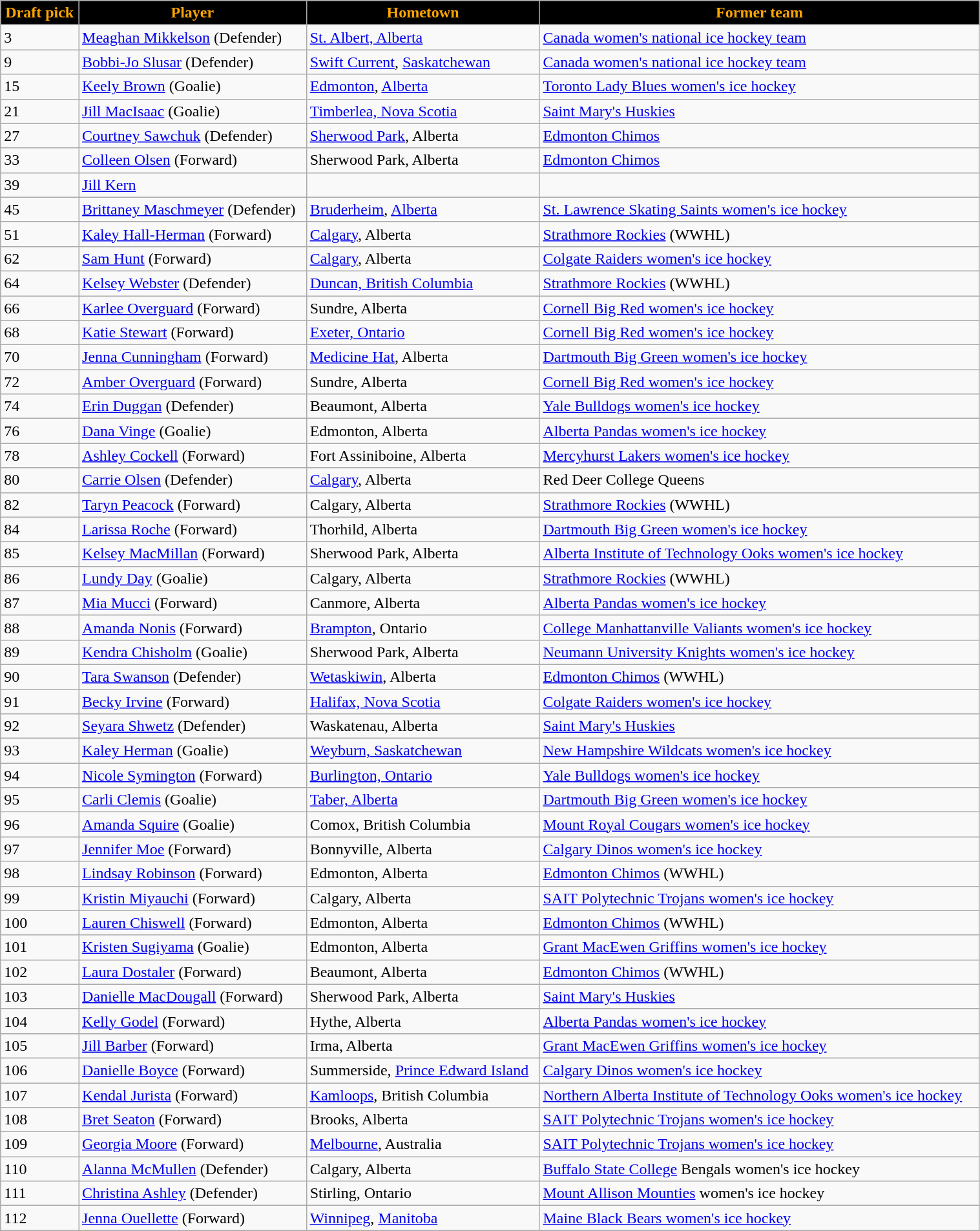<table class="wikitable" width="80%">
<tr align="center" style="background:black;color:orange;">
<td><strong>Draft pick</strong></td>
<td><strong>Player</strong></td>
<td><strong>Hometown</strong></td>
<td><strong>Former team</strong></td>
</tr>
<tr align="center" bgcolor="">
</tr>
<tr>
<td>3</td>
<td><a href='#'>Meaghan Mikkelson</a> (Defender)</td>
<td> <a href='#'>St. Albert, Alberta</a></td>
<td><a href='#'>Canada women's national ice hockey team</a></td>
</tr>
<tr>
<td>9</td>
<td><a href='#'>Bobbi-Jo Slusar</a> (Defender)</td>
<td> <a href='#'>Swift Current</a>, <a href='#'>Saskatchewan</a></td>
<td><a href='#'>Canada women's national ice hockey team</a></td>
</tr>
<tr>
<td>15</td>
<td><a href='#'>Keely Brown</a> (Goalie)</td>
<td> <a href='#'>Edmonton</a>, <a href='#'>Alberta</a></td>
<td><a href='#'>Toronto Lady Blues women's ice hockey</a></td>
</tr>
<tr>
<td>21</td>
<td><a href='#'>Jill MacIsaac</a> (Goalie)</td>
<td> <a href='#'>Timberlea, Nova Scotia</a></td>
<td><a href='#'>Saint Mary's Huskies</a></td>
</tr>
<tr>
<td>27</td>
<td><a href='#'>Courtney Sawchuk</a> (Defender)</td>
<td> <a href='#'>Sherwood Park</a>, Alberta</td>
<td><a href='#'>Edmonton Chimos</a></td>
</tr>
<tr>
<td>33</td>
<td><a href='#'>Colleen Olsen</a> (Forward)</td>
<td> Sherwood Park, Alberta</td>
<td><a href='#'>Edmonton Chimos</a></td>
</tr>
<tr>
<td>39</td>
<td><a href='#'>Jill Kern</a></td>
<td></td>
<td></td>
</tr>
<tr>
<td>45</td>
<td><a href='#'>Brittaney Maschmeyer</a> (Defender)</td>
<td> <a href='#'>Bruderheim</a>, <a href='#'>Alberta</a></td>
<td><a href='#'>St. Lawrence Skating Saints women's ice hockey</a></td>
</tr>
<tr>
<td>51</td>
<td><a href='#'>Kaley Hall-Herman</a> (Forward)</td>
<td> <a href='#'>Calgary</a>, Alberta</td>
<td><a href='#'>Strathmore Rockies</a> (WWHL)</td>
</tr>
<tr>
<td>62</td>
<td><a href='#'>Sam Hunt</a> (Forward)</td>
<td> <a href='#'>Calgary</a>, Alberta</td>
<td><a href='#'>Colgate Raiders women's ice hockey</a></td>
</tr>
<tr>
<td>64</td>
<td><a href='#'>Kelsey Webster</a> (Defender)</td>
<td> <a href='#'>Duncan, British Columbia</a></td>
<td><a href='#'>Strathmore Rockies</a> (WWHL)</td>
</tr>
<tr>
<td>66</td>
<td><a href='#'>Karlee Overguard</a> (Forward)</td>
<td> Sundre, Alberta</td>
<td><a href='#'>Cornell Big Red women's ice hockey</a></td>
</tr>
<tr>
<td>68</td>
<td><a href='#'>Katie Stewart</a> (Forward)</td>
<td> <a href='#'>Exeter, Ontario</a></td>
<td><a href='#'>Cornell Big Red women's ice hockey</a></td>
</tr>
<tr>
<td>70</td>
<td><a href='#'>Jenna Cunningham</a> (Forward)</td>
<td> <a href='#'>Medicine Hat</a>, Alberta</td>
<td><a href='#'>Dartmouth Big Green women's ice hockey</a></td>
</tr>
<tr>
<td>72</td>
<td><a href='#'>Amber Overguard</a> (Forward)</td>
<td> Sundre, Alberta</td>
<td><a href='#'>Cornell Big Red women's ice hockey</a></td>
</tr>
<tr>
<td>74</td>
<td><a href='#'>Erin Duggan</a> (Defender)</td>
<td> Beaumont, Alberta</td>
<td><a href='#'>Yale Bulldogs women's ice hockey</a></td>
</tr>
<tr>
<td>76</td>
<td><a href='#'>Dana Vinge</a> (Goalie)</td>
<td> Edmonton, Alberta</td>
<td><a href='#'>Alberta Pandas women's ice hockey</a></td>
</tr>
<tr>
<td>78</td>
<td><a href='#'>Ashley Cockell</a> (Forward)</td>
<td> Fort Assiniboine, Alberta</td>
<td><a href='#'>Mercyhurst Lakers women's ice hockey</a></td>
</tr>
<tr>
<td>80</td>
<td><a href='#'>Carrie Olsen</a> (Defender)</td>
<td> <a href='#'>Calgary</a>, Alberta</td>
<td>Red Deer College Queens</td>
</tr>
<tr>
<td>82</td>
<td><a href='#'>Taryn Peacock</a> (Forward)</td>
<td> Calgary, Alberta</td>
<td><a href='#'>Strathmore Rockies</a> (WWHL)</td>
</tr>
<tr>
<td>84</td>
<td><a href='#'>Larissa Roche</a> (Forward)</td>
<td> Thorhild, Alberta</td>
<td><a href='#'>Dartmouth Big Green women's ice hockey</a></td>
</tr>
<tr>
<td>85</td>
<td><a href='#'>Kelsey MacMillan</a> (Forward)</td>
<td> Sherwood Park, Alberta</td>
<td><a href='#'>Alberta Institute of Technology Ooks women's ice hockey</a></td>
</tr>
<tr>
<td>86</td>
<td><a href='#'>Lundy Day</a> (Goalie)</td>
<td> Calgary, Alberta</td>
<td><a href='#'>Strathmore Rockies</a> (WWHL)</td>
</tr>
<tr>
<td>87</td>
<td><a href='#'>Mia Mucci</a> (Forward)</td>
<td> Canmore, Alberta</td>
<td><a href='#'>Alberta Pandas women's ice hockey</a></td>
</tr>
<tr>
<td>88</td>
<td><a href='#'>Amanda Nonis</a> (Forward)</td>
<td> <a href='#'>Brampton</a>, Ontario</td>
<td><a href='#'>College Manhattanville Valiants women's ice hockey</a></td>
</tr>
<tr>
<td>89</td>
<td><a href='#'>Kendra Chisholm</a> (Goalie)</td>
<td> Sherwood Park, Alberta</td>
<td><a href='#'>Neumann University Knights women's ice hockey</a></td>
</tr>
<tr>
<td>90</td>
<td><a href='#'>Tara Swanson</a> (Defender)</td>
<td> <a href='#'>Wetaskiwin</a>, Alberta</td>
<td><a href='#'>Edmonton Chimos</a> (WWHL)</td>
</tr>
<tr>
<td>91</td>
<td><a href='#'>Becky Irvine</a> (Forward)</td>
<td> <a href='#'>Halifax, Nova Scotia</a></td>
<td><a href='#'>Colgate Raiders women's ice hockey</a></td>
</tr>
<tr>
<td>92</td>
<td><a href='#'>Seyara Shwetz</a> (Defender)</td>
<td> Waskatenau, Alberta</td>
<td><a href='#'>Saint Mary's Huskies</a></td>
</tr>
<tr>
<td>93</td>
<td><a href='#'>Kaley Herman</a> (Goalie)</td>
<td> <a href='#'>Weyburn, Saskatchewan</a></td>
<td><a href='#'>New Hampshire Wildcats women's ice hockey</a></td>
</tr>
<tr>
<td>94</td>
<td><a href='#'>Nicole Symington</a> (Forward)</td>
<td> <a href='#'>Burlington, Ontario</a></td>
<td><a href='#'>Yale Bulldogs women's ice hockey</a></td>
</tr>
<tr>
<td>95</td>
<td><a href='#'>Carli Clemis</a> (Goalie)</td>
<td> <a href='#'>Taber, Alberta</a></td>
<td><a href='#'>Dartmouth Big Green women's ice hockey</a></td>
</tr>
<tr>
<td>96</td>
<td><a href='#'>Amanda Squire</a> (Goalie)</td>
<td> Comox, British Columbia</td>
<td><a href='#'>Mount Royal Cougars women's ice hockey</a></td>
</tr>
<tr>
<td>97</td>
<td><a href='#'>Jennifer Moe</a> (Forward)</td>
<td>  Bonnyville, Alberta</td>
<td><a href='#'>Calgary Dinos women's ice hockey</a></td>
</tr>
<tr>
<td>98</td>
<td><a href='#'>Lindsay Robinson</a> (Forward)</td>
<td> Edmonton, Alberta</td>
<td><a href='#'>Edmonton Chimos</a> (WWHL)</td>
</tr>
<tr>
<td>99</td>
<td><a href='#'>Kristin Miyauchi</a> (Forward)</td>
<td> Calgary, Alberta</td>
<td><a href='#'>SAIT Polytechnic Trojans women's ice hockey</a></td>
</tr>
<tr>
<td>100</td>
<td><a href='#'>Lauren Chiswell</a> (Forward)</td>
<td> Edmonton, Alberta</td>
<td><a href='#'>Edmonton Chimos</a> (WWHL)</td>
</tr>
<tr>
<td>101</td>
<td><a href='#'>Kristen Sugiyama</a> (Goalie)</td>
<td> Edmonton, Alberta</td>
<td><a href='#'>Grant MacEwen Griffins women's ice hockey</a></td>
</tr>
<tr>
<td>102</td>
<td><a href='#'>Laura Dostaler</a> (Forward)</td>
<td> Beaumont, Alberta</td>
<td><a href='#'>Edmonton Chimos</a> (WWHL)</td>
</tr>
<tr>
<td>103</td>
<td><a href='#'>Danielle MacDougall</a> (Forward)</td>
<td> Sherwood Park, Alberta</td>
<td><a href='#'>Saint Mary's Huskies</a></td>
</tr>
<tr>
<td>104</td>
<td><a href='#'>Kelly Godel</a> (Forward)</td>
<td> Hythe, Alberta</td>
<td><a href='#'>Alberta Pandas women's ice hockey</a></td>
</tr>
<tr>
<td>105</td>
<td><a href='#'>Jill Barber</a> (Forward)</td>
<td> Irma, Alberta</td>
<td><a href='#'>Grant MacEwen Griffins women's ice hockey</a></td>
</tr>
<tr>
<td>106</td>
<td><a href='#'>Danielle Boyce</a> (Forward)</td>
<td> Summerside, <a href='#'>Prince Edward Island</a></td>
<td><a href='#'>Calgary Dinos women's ice hockey</a></td>
</tr>
<tr>
<td>107</td>
<td><a href='#'>Kendal Jurista</a> (Forward)</td>
<td> <a href='#'>Kamloops</a>, British Columbia</td>
<td><a href='#'>Northern Alberta Institute of Technology Ooks women's ice hockey</a></td>
</tr>
<tr>
<td>108</td>
<td><a href='#'>Bret Seaton</a> (Forward)</td>
<td>  Brooks, Alberta</td>
<td><a href='#'>SAIT Polytechnic Trojans women's ice hockey</a></td>
</tr>
<tr>
<td>109</td>
<td><a href='#'>Georgia Moore</a> (Forward)</td>
<td> <a href='#'>Melbourne</a>, Australia</td>
<td><a href='#'>SAIT Polytechnic Trojans women's ice hockey</a></td>
</tr>
<tr>
<td>110</td>
<td><a href='#'>Alanna McMullen</a> (Defender)</td>
<td> Calgary, Alberta</td>
<td><a href='#'>Buffalo State College</a> Bengals women's ice hockey</td>
</tr>
<tr>
<td>111</td>
<td><a href='#'>Christina Ashley</a> (Defender)</td>
<td> Stirling, Ontario</td>
<td><a href='#'>Mount Allison Mounties</a> women's ice hockey</td>
</tr>
<tr>
<td>112</td>
<td><a href='#'>Jenna Ouellette</a> (Forward)</td>
<td> <a href='#'>Winnipeg</a>, <a href='#'>Manitoba</a></td>
<td><a href='#'>Maine Black Bears women's ice hockey</a></td>
</tr>
</table>
